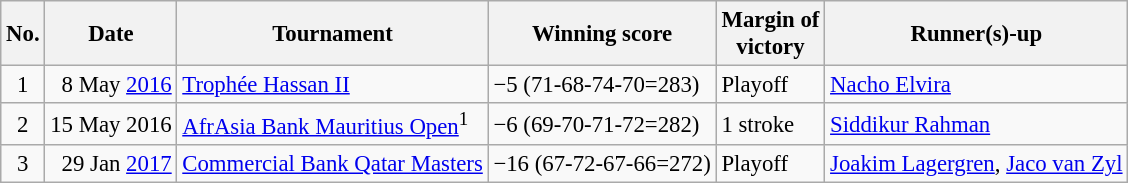<table class="wikitable" style="font-size:95%;">
<tr>
<th>No.</th>
<th>Date</th>
<th>Tournament</th>
<th>Winning score</th>
<th>Margin of<br>victory</th>
<th>Runner(s)-up</th>
</tr>
<tr>
<td align=center>1</td>
<td align=right>8 May <a href='#'>2016</a></td>
<td><a href='#'>Trophée Hassan II</a></td>
<td>−5 (71-68-74-70=283)</td>
<td>Playoff</td>
<td> <a href='#'>Nacho Elvira</a></td>
</tr>
<tr>
<td align=center>2</td>
<td align=right>15 May 2016</td>
<td><a href='#'>AfrAsia Bank Mauritius Open</a><sup>1</sup></td>
<td>−6 (69-70-71-72=282)</td>
<td>1 stroke</td>
<td> <a href='#'>Siddikur Rahman</a></td>
</tr>
<tr>
<td align=center>3</td>
<td align=right>29 Jan <a href='#'>2017</a></td>
<td><a href='#'>Commercial Bank Qatar Masters</a></td>
<td>−16 (67-72-67-66=272)</td>
<td>Playoff</td>
<td> <a href='#'>Joakim Lagergren</a>,  <a href='#'>Jaco van Zyl</a></td>
</tr>
</table>
